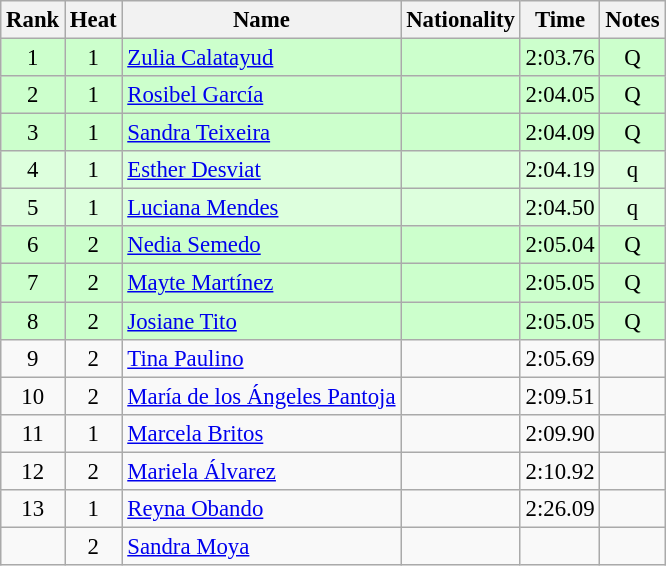<table class="wikitable sortable" style="text-align:center;font-size:95%">
<tr>
<th>Rank</th>
<th>Heat</th>
<th>Name</th>
<th>Nationality</th>
<th>Time</th>
<th>Notes</th>
</tr>
<tr bgcolor=ccffcc>
<td>1</td>
<td>1</td>
<td align=left><a href='#'>Zulia Calatayud</a></td>
<td align=left></td>
<td>2:03.76</td>
<td>Q</td>
</tr>
<tr bgcolor=ccffcc>
<td>2</td>
<td>1</td>
<td align=left><a href='#'>Rosibel García</a></td>
<td align=left></td>
<td>2:04.05</td>
<td>Q</td>
</tr>
<tr bgcolor=ccffcc>
<td>3</td>
<td>1</td>
<td align=left><a href='#'>Sandra Teixeira</a></td>
<td align=left></td>
<td>2:04.09</td>
<td>Q</td>
</tr>
<tr bgcolor=ddffdd>
<td>4</td>
<td>1</td>
<td align=left><a href='#'>Esther Desviat</a></td>
<td align=left></td>
<td>2:04.19</td>
<td>q</td>
</tr>
<tr bgcolor=ddffdd>
<td>5</td>
<td>1</td>
<td align=left><a href='#'>Luciana Mendes</a></td>
<td align=left></td>
<td>2:04.50</td>
<td>q</td>
</tr>
<tr bgcolor=ccffcc>
<td>6</td>
<td>2</td>
<td align=left><a href='#'>Nedia Semedo</a></td>
<td align=left></td>
<td>2:05.04</td>
<td>Q</td>
</tr>
<tr bgcolor=ccffcc>
<td>7</td>
<td>2</td>
<td align=left><a href='#'>Mayte Martínez</a></td>
<td align=left></td>
<td>2:05.05</td>
<td>Q</td>
</tr>
<tr bgcolor=ccffcc>
<td>8</td>
<td>2</td>
<td align=left><a href='#'>Josiane Tito</a></td>
<td align=left></td>
<td>2:05.05</td>
<td>Q</td>
</tr>
<tr>
<td>9</td>
<td>2</td>
<td align=left><a href='#'>Tina Paulino</a></td>
<td align=left></td>
<td>2:05.69</td>
<td></td>
</tr>
<tr>
<td>10</td>
<td>2</td>
<td align=left><a href='#'>María de los Ángeles Pantoja</a></td>
<td align=left></td>
<td>2:09.51</td>
<td></td>
</tr>
<tr>
<td>11</td>
<td>1</td>
<td align=left><a href='#'>Marcela Britos</a></td>
<td align=left></td>
<td>2:09.90</td>
<td></td>
</tr>
<tr>
<td>12</td>
<td>2</td>
<td align=left><a href='#'>Mariela Álvarez</a></td>
<td align=left></td>
<td>2:10.92</td>
<td></td>
</tr>
<tr>
<td>13</td>
<td>1</td>
<td align=left><a href='#'>Reyna Obando</a></td>
<td align=left></td>
<td>2:26.09</td>
<td></td>
</tr>
<tr>
<td></td>
<td>2</td>
<td align=left><a href='#'>Sandra Moya</a></td>
<td align=left></td>
<td></td>
<td></td>
</tr>
</table>
